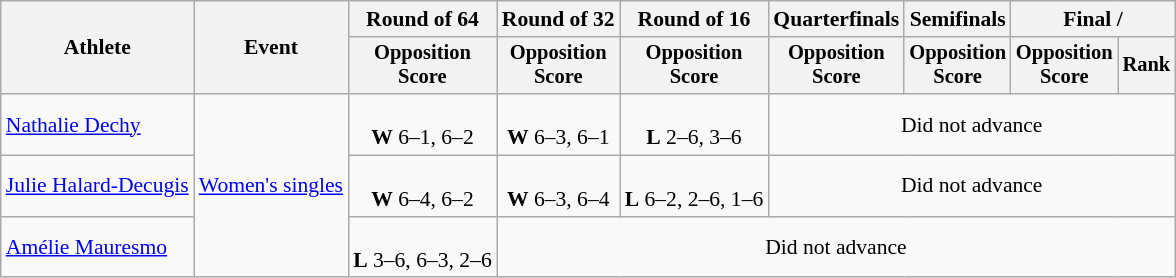<table class=wikitable style="font-size:90%">
<tr>
<th rowspan="2">Athlete</th>
<th rowspan="2">Event</th>
<th>Round of 64</th>
<th>Round of 32</th>
<th>Round of 16</th>
<th>Quarterfinals</th>
<th>Semifinals</th>
<th colspan=2>Final / </th>
</tr>
<tr style="font-size:95%">
<th>Opposition<br>Score</th>
<th>Opposition<br>Score</th>
<th>Opposition<br>Score</th>
<th>Opposition<br>Score</th>
<th>Opposition<br>Score</th>
<th>Opposition<br>Score</th>
<th>Rank</th>
</tr>
<tr>
<td align=left><a href='#'>Nathalie Dechy</a></td>
<td rowspan="3" align=left><a href='#'>Women's singles</a></td>
<td align=center><br><strong>W</strong> 6–1, 6–2</td>
<td align=center><br><strong>W</strong> 6–3, 6–1</td>
<td align=center><br><strong>L</strong> 2–6, 3–6</td>
<td align=center colspan="4">Did not advance</td>
</tr>
<tr>
<td align=left><a href='#'>Julie Halard-Decugis</a></td>
<td align=center><br><strong>W</strong> 6–4, 6–2</td>
<td align=center><br><strong>W</strong> 6–3, 6–4</td>
<td align=center><br><strong>L</strong> 6–2, 2–6, 1–6</td>
<td align=center colspan="4">Did not advance</td>
</tr>
<tr>
<td align=left><a href='#'>Amélie Mauresmo</a></td>
<td align=center><br><strong>L</strong> 3–6, 6–3, 2–6</td>
<td align=center colspan="6">Did not advance</td>
</tr>
</table>
